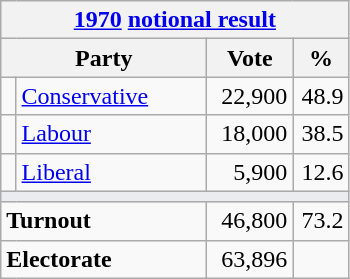<table class="wikitable">
<tr>
<th colspan="4"><a href='#'>1970</a> <a href='#'>notional result</a></th>
</tr>
<tr>
<th bgcolor="#DDDDFF" width="130px" colspan="2">Party</th>
<th bgcolor="#DDDDFF" width="50px">Vote</th>
<th bgcolor="#DDDDFF" width="30px">%</th>
</tr>
<tr>
<td></td>
<td><a href='#'>Conservative</a></td>
<td align=right>22,900</td>
<td align=right>48.9</td>
</tr>
<tr>
<td></td>
<td><a href='#'>Labour</a></td>
<td align=right>18,000</td>
<td align=right>38.5</td>
</tr>
<tr>
<td></td>
<td><a href='#'>Liberal</a></td>
<td align=right>5,900</td>
<td align=right>12.6</td>
</tr>
<tr>
<td colspan="4" bgcolor="#EAECF0"></td>
</tr>
<tr>
<td colspan="2"><strong>Turnout</strong></td>
<td align=right>46,800</td>
<td align=right>73.2</td>
</tr>
<tr>
<td colspan="2"><strong>Electorate</strong></td>
<td align=right>63,896</td>
</tr>
</table>
